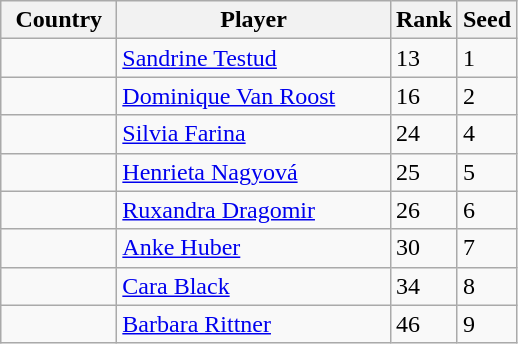<table class="sortable wikitable">
<tr>
<th width="70">Country</th>
<th width="175">Player</th>
<th>Rank</th>
<th>Seed</th>
</tr>
<tr>
<td></td>
<td><a href='#'>Sandrine Testud</a></td>
<td>13</td>
<td>1</td>
</tr>
<tr>
<td></td>
<td><a href='#'>Dominique Van Roost</a></td>
<td>16</td>
<td>2</td>
</tr>
<tr>
<td></td>
<td><a href='#'>Silvia Farina</a></td>
<td>24</td>
<td>4</td>
</tr>
<tr>
<td></td>
<td><a href='#'>Henrieta Nagyová</a></td>
<td>25</td>
<td>5</td>
</tr>
<tr>
<td></td>
<td><a href='#'>Ruxandra Dragomir</a></td>
<td>26</td>
<td>6</td>
</tr>
<tr>
<td></td>
<td><a href='#'>Anke Huber</a></td>
<td>30</td>
<td>7</td>
</tr>
<tr>
<td></td>
<td><a href='#'>Cara Black</a></td>
<td>34</td>
<td>8</td>
</tr>
<tr>
<td></td>
<td><a href='#'>Barbara Rittner</a></td>
<td>46</td>
<td>9</td>
</tr>
</table>
